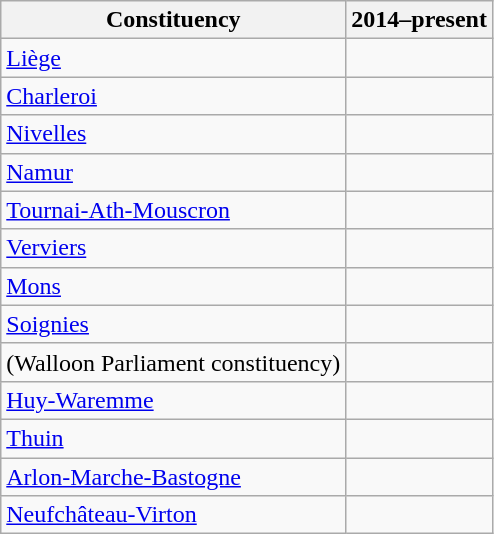<table class="wikitable">
<tr>
<th>Constituency</th>
<th>2014–present</th>
</tr>
<tr>
<td><a href='#'>Liège</a></td>
<td></td>
</tr>
<tr>
<td><a href='#'>Charleroi</a></td>
<td></td>
</tr>
<tr>
<td><a href='#'>Nivelles</a></td>
<td></td>
</tr>
<tr>
<td><a href='#'>Namur</a></td>
<td></td>
</tr>
<tr>
<td><a href='#'>Tournai-Ath-Mouscron</a></td>
<td></td>
</tr>
<tr>
<td><a href='#'>Verviers</a></td>
<td></td>
</tr>
<tr>
<td><a href='#'>Mons</a></td>
<td></td>
</tr>
<tr>
<td><a href='#'>Soignies</a></td>
<td></td>
</tr>
<tr>
<td>(Walloon Parliament constituency)</td>
<td></td>
</tr>
<tr>
<td><a href='#'>Huy-Waremme</a></td>
<td></td>
</tr>
<tr>
<td><a href='#'>Thuin</a></td>
<td></td>
</tr>
<tr>
<td><a href='#'>Arlon-Marche-Bastogne</a></td>
<td></td>
</tr>
<tr>
<td><a href='#'>Neufchâteau-Virton</a></td>
<td></td>
</tr>
</table>
